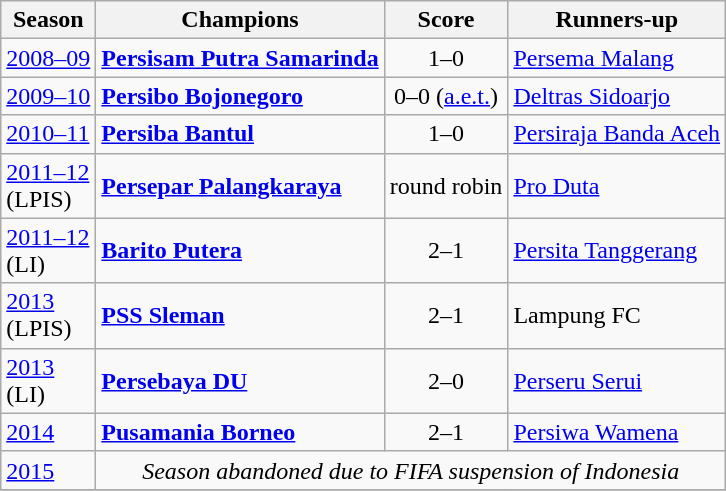<table class="wikitable">
<tr>
<th>Season</th>
<th>Champions</th>
<th>Score</th>
<th>Runners-up</th>
</tr>
<tr>
<td><a href='#'>2008–09</a></td>
<td><strong><a href='#'>Persisam Putra Samarinda</a></strong></td>
<td align="center">1–0</td>
<td><a href='#'>Persema Malang</a></td>
</tr>
<tr>
<td><a href='#'>2009–10</a></td>
<td><strong><a href='#'>Persibo Bojonegoro</a></strong></td>
<td align="center">0–0 (<a href='#'>a.e.t.</a>)<br></td>
<td><a href='#'>Deltras Sidoarjo</a></td>
</tr>
<tr>
<td><a href='#'>2010–11</a></td>
<td><strong><a href='#'>Persiba Bantul</a></strong></td>
<td align="center">1–0</td>
<td><a href='#'>Persiraja Banda Aceh</a></td>
</tr>
<tr>
<td><a href='#'>2011–12</a><br>(LPIS)</td>
<td><strong><a href='#'>Persepar Palangkaraya</a></strong></td>
<td align="center">round robin</td>
<td><a href='#'>Pro Duta</a></td>
</tr>
<tr>
<td><a href='#'>2011–12</a><br>(LI)</td>
<td><strong><a href='#'>Barito Putera</a></strong></td>
<td align="center">2–1</td>
<td><a href='#'>Persita Tanggerang</a></td>
</tr>
<tr>
<td><a href='#'>2013</a><br>(LPIS)</td>
<td><strong><a href='#'>PSS Sleman</a></strong></td>
<td align="center">2–1</td>
<td>Lampung FC</td>
</tr>
<tr>
<td><a href='#'>2013</a><br>(LI)</td>
<td><strong><a href='#'>Persebaya DU</a></strong></td>
<td align="center">2–0</td>
<td><a href='#'>Perseru Serui</a></td>
</tr>
<tr>
<td><a href='#'>2014</a></td>
<td><strong><a href='#'>Pusamania Borneo</a></strong></td>
<td align="center">2–1</td>
<td><a href='#'>Persiwa Wamena</a></td>
</tr>
<tr>
<td><a href='#'>2015</a></td>
<td colspan="3" style="text-align:center"><em>Season abandoned due to FIFA suspension of Indonesia</em></td>
</tr>
<tr>
</tr>
</table>
